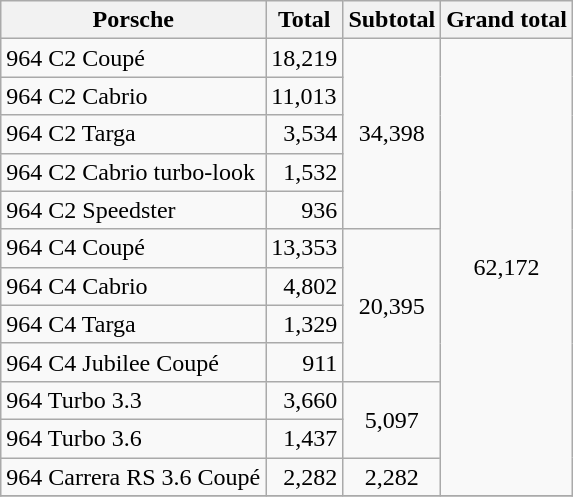<table class="wikitable sortable">
<tr>
<th>Porsche</th>
<th>Total</th>
<th>Subtotal</th>
<th>Grand total</th>
</tr>
<tr>
<td>964 C2 Coupé</td>
<td>18,219</td>
<td rowspan="5" align="center">34,398</td>
<td rowspan="12" align="center">62,172</td>
</tr>
<tr>
<td>964 C2 Cabrio</td>
<td>11,013</td>
</tr>
<tr>
<td>964 C2 Targa</td>
<td align="right">3,534</td>
</tr>
<tr>
<td>964 C2 Cabrio turbo-look</td>
<td align="right">1,532</td>
</tr>
<tr>
<td>964 C2 Speedster</td>
<td align="right">936</td>
</tr>
<tr>
<td>964 C4 Coupé</td>
<td>13,353</td>
<td rowspan="4" align="center">20,395</td>
</tr>
<tr>
<td>964 C4 Cabrio</td>
<td align="right">4,802</td>
</tr>
<tr>
<td>964 C4 Targa</td>
<td align="right">1,329</td>
</tr>
<tr>
<td>964 C4 Jubilee Coupé</td>
<td align="right">911</td>
</tr>
<tr>
<td>964 Turbo 3.3</td>
<td align="right">3,660</td>
<td rowspan="2" align="center">5,097</td>
</tr>
<tr>
<td>964 Turbo 3.6</td>
<td align="right">1,437</td>
</tr>
<tr>
<td>964 Carrera RS 3.6 Coupé</td>
<td align="right">2,282</td>
<td align="center">2,282</td>
</tr>
<tr>
</tr>
</table>
